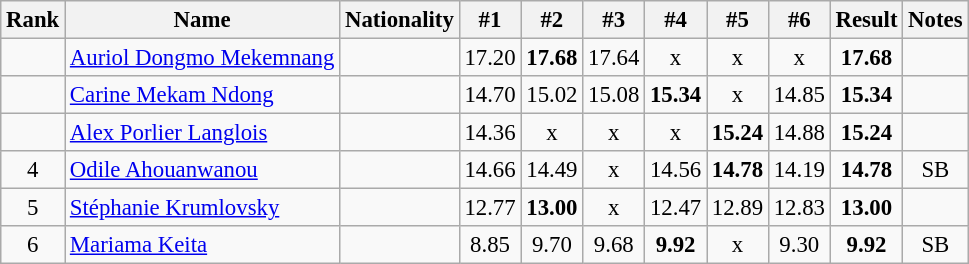<table class="wikitable sortable" style="text-align:center;font-size:95%">
<tr>
<th>Rank</th>
<th>Name</th>
<th>Nationality</th>
<th>#1</th>
<th>#2</th>
<th>#3</th>
<th>#4</th>
<th>#5</th>
<th>#6</th>
<th>Result</th>
<th>Notes</th>
</tr>
<tr>
<td></td>
<td align=left><a href='#'>Auriol Dongmo Mekemnang</a></td>
<td align=left></td>
<td>17.20</td>
<td><strong>17.68</strong></td>
<td>17.64</td>
<td>x</td>
<td>x</td>
<td>x</td>
<td><strong>17.68</strong></td>
<td></td>
</tr>
<tr>
<td></td>
<td align=left><a href='#'>Carine Mekam Ndong</a></td>
<td align=left></td>
<td>14.70</td>
<td>15.02</td>
<td>15.08</td>
<td><strong>15.34</strong></td>
<td>x</td>
<td>14.85</td>
<td><strong>15.34</strong></td>
<td></td>
</tr>
<tr>
<td></td>
<td align=left><a href='#'>Alex Porlier Langlois</a></td>
<td align=left></td>
<td>14.36</td>
<td>x</td>
<td>x</td>
<td>x</td>
<td><strong>15.24</strong></td>
<td>14.88</td>
<td><strong>15.24</strong></td>
<td></td>
</tr>
<tr>
<td>4</td>
<td align=left><a href='#'>Odile Ahouanwanou</a></td>
<td align=left></td>
<td>14.66</td>
<td>14.49</td>
<td>x</td>
<td>14.56</td>
<td><strong>14.78</strong></td>
<td>14.19</td>
<td><strong>14.78</strong></td>
<td>SB</td>
</tr>
<tr>
<td>5</td>
<td align=left><a href='#'>Stéphanie Krumlovsky</a></td>
<td align=left></td>
<td>12.77</td>
<td><strong>13.00</strong></td>
<td>x</td>
<td>12.47</td>
<td>12.89</td>
<td>12.83</td>
<td><strong>13.00</strong></td>
<td></td>
</tr>
<tr>
<td>6</td>
<td align=left><a href='#'>Mariama Keita</a></td>
<td align=left></td>
<td>8.85</td>
<td>9.70</td>
<td>9.68</td>
<td><strong>9.92</strong></td>
<td>x</td>
<td>9.30</td>
<td><strong>9.92</strong></td>
<td>SB</td>
</tr>
</table>
